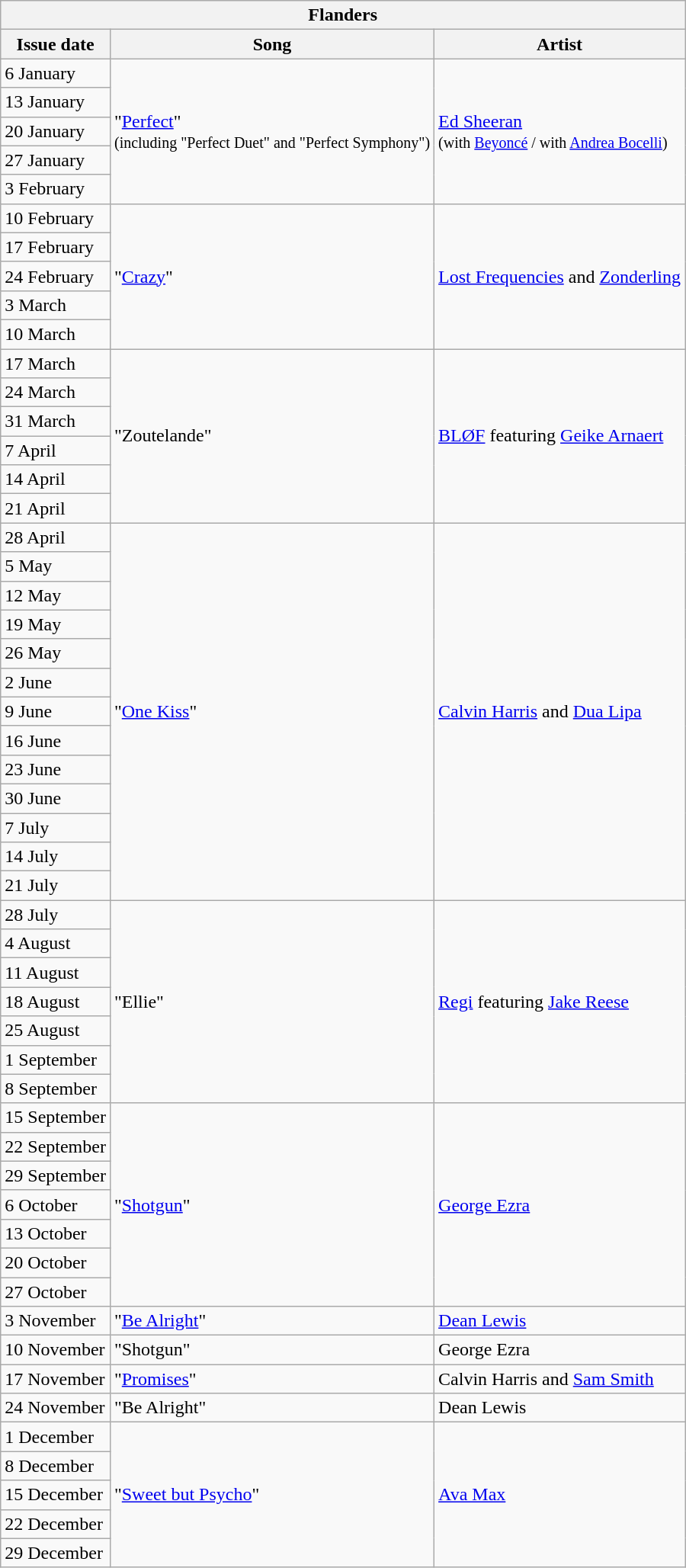<table class="wikitable">
<tr>
<th colspan="4">Flanders</th>
</tr>
<tr>
<th>Issue date</th>
<th>Song</th>
<th>Artist</th>
</tr>
<tr>
<td>6 January</td>
<td rowspan="5">"<a href='#'>Perfect</a>"<br><small>(including "Perfect Duet" and "Perfect Symphony")</small></td>
<td rowspan="5"><a href='#'>Ed Sheeran</a><br><small>(with <a href='#'>Beyoncé</a> / with <a href='#'>Andrea Bocelli</a>)</small></td>
</tr>
<tr>
<td>13 January</td>
</tr>
<tr>
<td>20 January</td>
</tr>
<tr>
<td>27 January</td>
</tr>
<tr>
<td>3 February</td>
</tr>
<tr>
<td>10 February</td>
<td rowspan="5">"<a href='#'>Crazy</a>"</td>
<td rowspan="5"><a href='#'>Lost Frequencies</a> and <a href='#'>Zonderling</a></td>
</tr>
<tr>
<td>17 February</td>
</tr>
<tr>
<td>24 February</td>
</tr>
<tr>
<td>3 March</td>
</tr>
<tr>
<td>10 March</td>
</tr>
<tr>
<td>17 March</td>
<td rowspan="6">"Zoutelande"</td>
<td rowspan="6"><a href='#'>BLØF</a> featuring <a href='#'>Geike Arnaert</a></td>
</tr>
<tr>
<td>24 March</td>
</tr>
<tr>
<td>31 March</td>
</tr>
<tr>
<td>7 April</td>
</tr>
<tr>
<td>14 April</td>
</tr>
<tr>
<td>21 April</td>
</tr>
<tr>
<td>28 April</td>
<td rowspan="13">"<a href='#'>One Kiss</a>"</td>
<td rowspan="13"><a href='#'>Calvin Harris</a> and <a href='#'>Dua Lipa</a></td>
</tr>
<tr>
<td>5 May</td>
</tr>
<tr>
<td>12 May</td>
</tr>
<tr>
<td>19 May</td>
</tr>
<tr>
<td>26 May</td>
</tr>
<tr>
<td>2 June</td>
</tr>
<tr>
<td>9 June</td>
</tr>
<tr>
<td>16 June</td>
</tr>
<tr>
<td>23 June</td>
</tr>
<tr>
<td>30 June</td>
</tr>
<tr>
<td>7 July</td>
</tr>
<tr>
<td>14 July</td>
</tr>
<tr>
<td>21 July</td>
</tr>
<tr>
<td>28 July</td>
<td rowspan="7">"Ellie"</td>
<td rowspan="7"><a href='#'>Regi</a> featuring <a href='#'>Jake Reese</a></td>
</tr>
<tr>
<td>4 August</td>
</tr>
<tr>
<td>11 August</td>
</tr>
<tr>
<td>18 August</td>
</tr>
<tr>
<td>25 August</td>
</tr>
<tr>
<td>1 September</td>
</tr>
<tr>
<td>8 September</td>
</tr>
<tr>
<td>15 September</td>
<td rowspan="7">"<a href='#'>Shotgun</a>"</td>
<td rowspan="7"><a href='#'>George Ezra</a></td>
</tr>
<tr>
<td>22 September</td>
</tr>
<tr>
<td>29 September</td>
</tr>
<tr>
<td>6 October</td>
</tr>
<tr>
<td>13 October</td>
</tr>
<tr>
<td>20 October</td>
</tr>
<tr>
<td>27 October</td>
</tr>
<tr>
<td>3 November</td>
<td>"<a href='#'>Be Alright</a>"</td>
<td><a href='#'>Dean Lewis</a></td>
</tr>
<tr>
<td>10 November</td>
<td>"Shotgun"</td>
<td>George Ezra</td>
</tr>
<tr>
<td>17 November</td>
<td>"<a href='#'>Promises</a>"</td>
<td>Calvin Harris and <a href='#'>Sam Smith</a></td>
</tr>
<tr>
<td>24 November</td>
<td>"Be Alright"</td>
<td>Dean Lewis</td>
</tr>
<tr>
<td>1 December</td>
<td rowspan="5">"<a href='#'>Sweet but Psycho</a>"</td>
<td rowspan="5"><a href='#'>Ava Max</a></td>
</tr>
<tr>
<td>8 December</td>
</tr>
<tr>
<td>15 December</td>
</tr>
<tr>
<td>22 December</td>
</tr>
<tr>
<td>29 December</td>
</tr>
</table>
